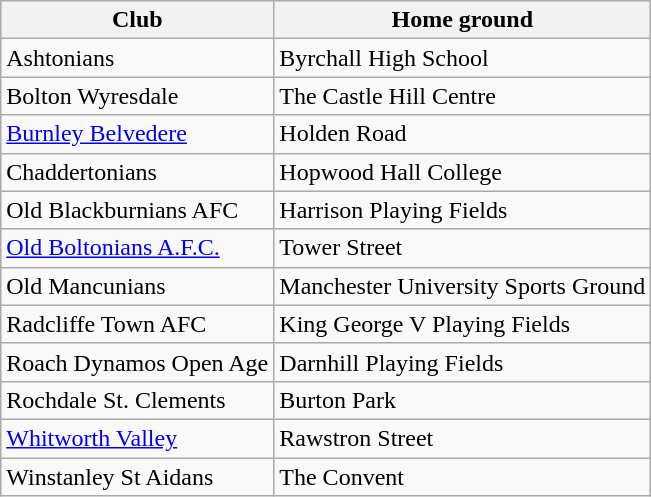<table class="wikitable">
<tr>
<th>Club</th>
<th>Home ground</th>
</tr>
<tr>
<td>Ashtonians</td>
<td>Byrchall High School</td>
</tr>
<tr>
<td>Bolton Wyresdale</td>
<td>The Castle Hill Centre</td>
</tr>
<tr>
<td><a href='#'>Burnley Belvedere</a></td>
<td>Holden Road</td>
</tr>
<tr>
<td>Chaddertonians</td>
<td>Hopwood Hall College</td>
</tr>
<tr>
<td>Old Blackburnians AFC</td>
<td>Harrison Playing Fields</td>
</tr>
<tr>
<td><a href='#'>Old Boltonians A.F.C.</a></td>
<td>Tower Street</td>
</tr>
<tr>
<td>Old Mancunians</td>
<td>Manchester University Sports Ground</td>
</tr>
<tr>
<td>Radcliffe Town AFC</td>
<td>King George V Playing Fields</td>
</tr>
<tr>
<td>Roach Dynamos Open Age</td>
<td>Darnhill Playing Fields</td>
</tr>
<tr>
<td>Rochdale St. Clements</td>
<td>Burton Park</td>
</tr>
<tr>
<td><a href='#'>Whitworth Valley</a></td>
<td>Rawstron Street</td>
</tr>
<tr>
<td>Winstanley St Aidans</td>
<td>The Convent</td>
</tr>
</table>
